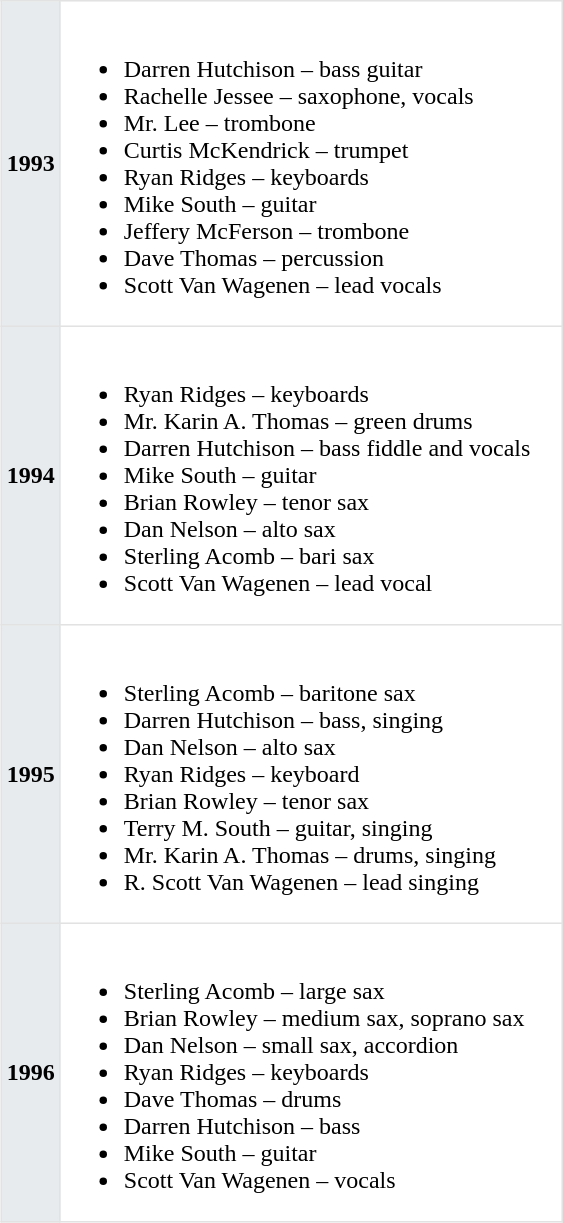<table class="toccolours" border=1 cellpadding=2 cellspacing=0 style="float: right; width: 375px; margin: 0 0 1em 1em; border-collapse: collapse; border: 1px solid #E2E2E2;">
<tr>
<th style="background:#e7ebee;">1993<br></th>
<td><br><ul><li>Darren Hutchison – bass guitar</li><li>Rachelle Jessee – saxophone, vocals</li><li>Mr. Lee – trombone</li><li>Curtis McKendrick – trumpet</li><li>Ryan Ridges – keyboards</li><li>Mike South – guitar</li><li>Jeffery McFerson – trombone</li><li>Dave Thomas – percussion</li><li>Scott Van Wagenen – lead vocals</li></ul></td>
</tr>
<tr>
<th style="background:#e7ebee;">1994<br></th>
<td><br><ul><li>Ryan Ridges – keyboards</li><li>Mr. Karin A. Thomas – green drums</li><li>Darren Hutchison – bass fiddle and vocals</li><li>Mike South – guitar</li><li>Brian Rowley – tenor sax</li><li>Dan Nelson – alto sax</li><li>Sterling Acomb – bari sax</li><li>Scott Van Wagenen – lead vocal</li></ul></td>
</tr>
<tr>
<th style="background:#e7ebee;">1995<br></th>
<td><br><ul><li>Sterling Acomb – baritone sax</li><li>Darren Hutchison – bass, singing</li><li>Dan Nelson – alto sax</li><li>Ryan Ridges – keyboard</li><li>Brian Rowley – tenor sax</li><li>Terry M. South – guitar, singing</li><li>Mr. Karin A. Thomas – drums, singing</li><li>R. Scott Van Wagenen – lead singing</li></ul></td>
</tr>
<tr>
<th style="background:#e7ebee;">1996<br></th>
<td><br><ul><li>Sterling Acomb – large sax</li><li>Brian Rowley – medium sax, soprano sax</li><li>Dan Nelson – small sax, accordion</li><li>Ryan Ridges – keyboards</li><li>Dave Thomas – drums</li><li>Darren Hutchison – bass</li><li>Mike South – guitar</li><li>Scott Van Wagenen – vocals</li></ul></td>
</tr>
</table>
